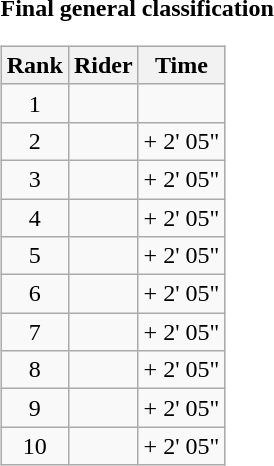<table>
<tr>
<td><strong>Final general classification</strong><br><table class="wikitable">
<tr>
<th scope="col">Rank</th>
<th scope="col">Rider</th>
<th scope="col">Time</th>
</tr>
<tr>
<td style="text-align:center;">1</td>
<td></td>
<td style="text-align:right;"></td>
</tr>
<tr>
<td style="text-align:center;">2</td>
<td></td>
<td style="text-align:right;">+ 2' 05"</td>
</tr>
<tr>
<td style="text-align:center;">3</td>
<td></td>
<td style="text-align:right;">+ 2' 05"</td>
</tr>
<tr>
<td style="text-align:center;">4</td>
<td></td>
<td style="text-align:right;">+ 2' 05"</td>
</tr>
<tr>
<td style="text-align:center;">5</td>
<td></td>
<td style="text-align:right;">+ 2' 05"</td>
</tr>
<tr>
<td style="text-align:center;">6</td>
<td></td>
<td style="text-align:right;">+ 2' 05"</td>
</tr>
<tr>
<td style="text-align:center;">7</td>
<td></td>
<td style="text-align:right;">+ 2' 05"</td>
</tr>
<tr>
<td style="text-align:center;">8</td>
<td></td>
<td style="text-align:right;">+ 2' 05"</td>
</tr>
<tr>
<td style="text-align:center;">9</td>
<td></td>
<td style="text-align:right;">+ 2' 05"</td>
</tr>
<tr>
<td style="text-align:center;">10</td>
<td></td>
<td style="text-align:right;">+ 2' 05"</td>
</tr>
</table>
</td>
</tr>
</table>
